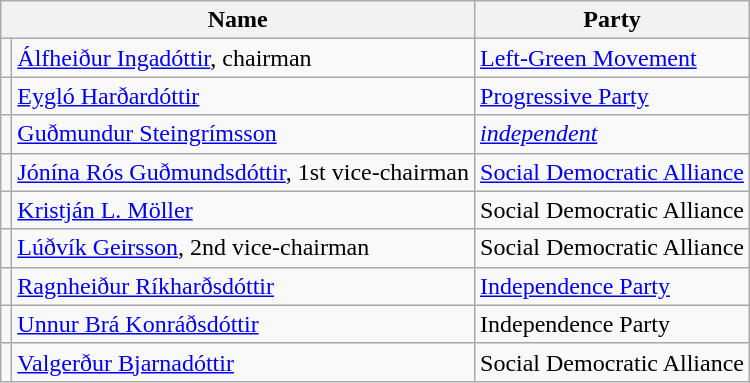<table class="sortable wikitable">
<tr>
<th colspan="2">Name</th>
<th>Party</th>
</tr>
<tr>
<td></td>
<td><a href='#'>Álfheiður Ingadóttir</a>, chairman</td>
<td><a href='#'>Left-Green Movement</a></td>
</tr>
<tr>
<td></td>
<td><a href='#'>Eygló Harðardóttir</a></td>
<td><a href='#'>Progressive Party</a></td>
</tr>
<tr>
<td></td>
<td><a href='#'>Guðmundur Steingrímsson</a></td>
<td><em><a href='#'>independent</a></em></td>
</tr>
<tr>
<td></td>
<td><a href='#'>Jónína Rós Guðmundsdóttir</a>, 1st vice-chairman</td>
<td><a href='#'>Social Democratic Alliance</a></td>
</tr>
<tr>
<td></td>
<td><a href='#'>Kristján L. Möller</a></td>
<td>Social Democratic Alliance</td>
</tr>
<tr>
<td></td>
<td><a href='#'>Lúðvík Geirsson</a>, 2nd vice-chairman</td>
<td>Social Democratic Alliance</td>
</tr>
<tr>
<td></td>
<td><a href='#'>Ragnheiður Ríkharðsdóttir</a></td>
<td><a href='#'>Independence Party</a></td>
</tr>
<tr>
<td></td>
<td><a href='#'>Unnur Brá Konráðsdóttir</a></td>
<td>Independence Party</td>
</tr>
<tr>
<td></td>
<td><a href='#'>Valgerður Bjarnadóttir</a></td>
<td>Social Democratic Alliance</td>
</tr>
</table>
